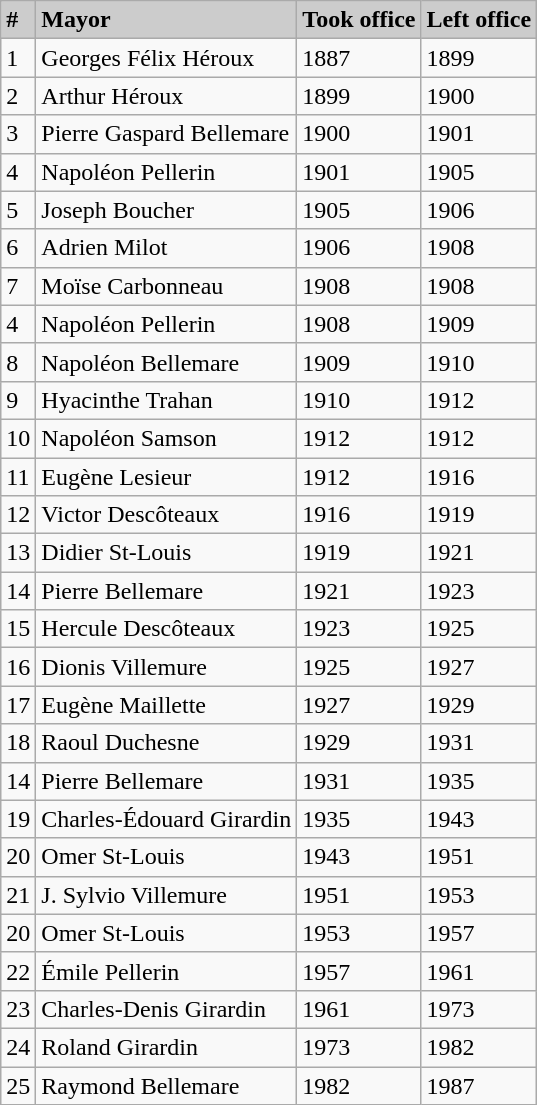<table class="wikitable">
<tr>
<td bgcolor=#cccccc><strong>#</strong></td>
<td bgcolor=#cccccc><strong>Mayor</strong></td>
<td bgcolor=#cccccc><strong>Took office</strong></td>
<td bgcolor=#cccccc><strong>Left office</strong></td>
</tr>
<tr>
<td>1</td>
<td>Georges Félix Héroux</td>
<td>1887</td>
<td>1899</td>
</tr>
<tr>
<td>2</td>
<td>Arthur Héroux</td>
<td>1899</td>
<td>1900</td>
</tr>
<tr>
<td>3</td>
<td>Pierre Gaspard Bellemare</td>
<td>1900</td>
<td>1901</td>
</tr>
<tr>
<td>4</td>
<td>Napoléon Pellerin</td>
<td>1901</td>
<td>1905</td>
</tr>
<tr>
<td>5</td>
<td>Joseph Boucher</td>
<td>1905</td>
<td>1906</td>
</tr>
<tr>
<td>6</td>
<td>Adrien Milot</td>
<td>1906</td>
<td>1908</td>
</tr>
<tr>
<td>7</td>
<td>Moïse Carbonneau</td>
<td>1908</td>
<td>1908</td>
</tr>
<tr>
<td>4</td>
<td>Napoléon Pellerin</td>
<td>1908</td>
<td>1909</td>
</tr>
<tr>
<td>8</td>
<td>Napoléon Bellemare</td>
<td>1909</td>
<td>1910</td>
</tr>
<tr>
<td>9</td>
<td>Hyacinthe Trahan</td>
<td>1910</td>
<td>1912</td>
</tr>
<tr>
<td>10</td>
<td>Napoléon Samson</td>
<td>1912</td>
<td>1912</td>
</tr>
<tr>
<td>11</td>
<td>Eugène Lesieur</td>
<td>1912</td>
<td>1916</td>
</tr>
<tr>
<td>12</td>
<td>Victor Descôteaux</td>
<td>1916</td>
<td>1919</td>
</tr>
<tr>
<td>13</td>
<td>Didier St-Louis</td>
<td>1919</td>
<td>1921</td>
</tr>
<tr>
<td>14</td>
<td>Pierre Bellemare</td>
<td>1921</td>
<td>1923</td>
</tr>
<tr>
<td>15</td>
<td>Hercule Descôteaux</td>
<td>1923</td>
<td>1925</td>
</tr>
<tr>
<td>16</td>
<td>Dionis Villemure</td>
<td>1925</td>
<td>1927</td>
</tr>
<tr>
<td>17</td>
<td>Eugène Maillette</td>
<td>1927</td>
<td>1929</td>
</tr>
<tr>
<td>18</td>
<td>Raoul Duchesne</td>
<td>1929</td>
<td>1931</td>
</tr>
<tr>
<td>14</td>
<td>Pierre Bellemare</td>
<td>1931</td>
<td>1935</td>
</tr>
<tr>
<td>19</td>
<td>Charles-Édouard Girardin</td>
<td>1935</td>
<td>1943</td>
</tr>
<tr>
<td>20</td>
<td>Omer St-Louis</td>
<td>1943</td>
<td>1951</td>
</tr>
<tr>
<td>21</td>
<td>J. Sylvio Villemure</td>
<td>1951</td>
<td>1953</td>
</tr>
<tr>
<td>20</td>
<td>Omer St-Louis</td>
<td>1953</td>
<td>1957</td>
</tr>
<tr>
<td>22</td>
<td>Émile Pellerin</td>
<td>1957</td>
<td>1961</td>
</tr>
<tr>
<td>23</td>
<td>Charles-Denis Girardin</td>
<td>1961</td>
<td>1973</td>
</tr>
<tr>
<td>24</td>
<td>Roland Girardin</td>
<td>1973</td>
<td>1982</td>
</tr>
<tr>
<td>25</td>
<td>Raymond Bellemare</td>
<td>1982</td>
<td>1987</td>
</tr>
</table>
